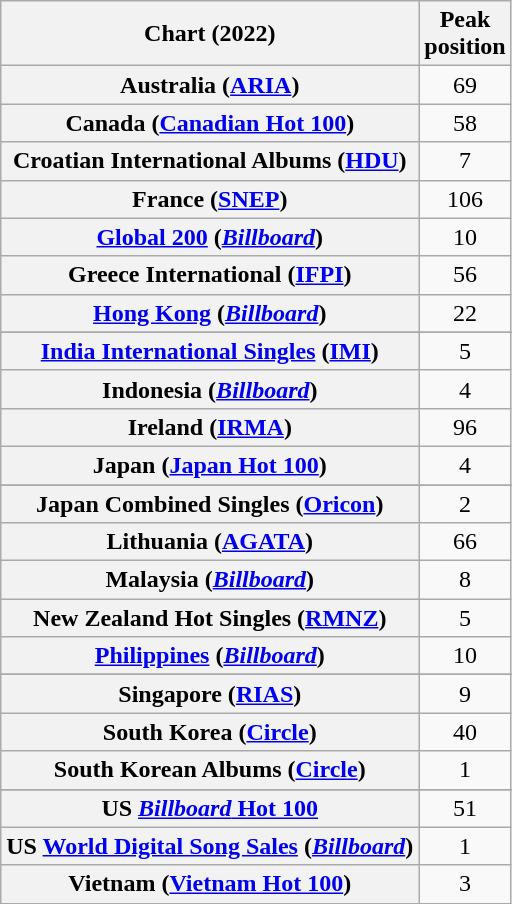<table class="wikitable sortable plainrowheaders" style="text-align:center;">
<tr>
<th scope="col">Chart (2022)</th>
<th scope="col">Peak<br>position</th>
</tr>
<tr>
<th scope="row">Australia (<a href='#'>ARIA</a>)</th>
<td>69</td>
</tr>
<tr>
<th scope="row">Canada (<a href='#'>Canadian Hot 100</a>)</th>
<td>58</td>
</tr>
<tr>
<th scope="row">Croatian International Albums (<a href='#'>HDU</a>)</th>
<td>7</td>
</tr>
<tr>
<th scope="row">France (<a href='#'>SNEP</a>)</th>
<td>106</td>
</tr>
<tr>
<th scope="row"><a href='#'>Global 200</a> (<em><a href='#'>Billboard</a></em>)</th>
<td>10</td>
</tr>
<tr>
<th scope="row">Greece International (<a href='#'>IFPI</a>)</th>
<td>56</td>
</tr>
<tr>
<th scope="row"><a href='#'>Hong Kong</a> (<em><a href='#'>Billboard</a></em>)</th>
<td>22</td>
</tr>
<tr>
</tr>
<tr>
<th scope="row"><a href='#'>India International Singles</a> (<a href='#'>IMI</a>)</th>
<td>5</td>
</tr>
<tr>
<th scope="row">Indonesia (<em><a href='#'>Billboard</a></em>)</th>
<td>4</td>
</tr>
<tr>
<th scope="row">Ireland (<a href='#'>IRMA</a>)</th>
<td>96</td>
</tr>
<tr>
<th scope="row">Japan (<a href='#'>Japan Hot 100</a>)</th>
<td>4</td>
</tr>
<tr>
</tr>
<tr>
<th scope="row">Japan Combined Singles (<a href='#'>Oricon</a>)</th>
<td>2</td>
</tr>
<tr>
<th scope="row">Lithuania (<a href='#'>AGATA</a>)</th>
<td>66</td>
</tr>
<tr>
<th scope="row">Malaysia (<em><a href='#'>Billboard</a></em>)</th>
<td>8</td>
</tr>
<tr>
<th scope="row">New Zealand Hot Singles (<a href='#'>RMNZ</a>)</th>
<td>5</td>
</tr>
<tr>
<th scope="row"><a href='#'>Philippines</a> (<em><a href='#'>Billboard</a></em>)</th>
<td>10</td>
</tr>
<tr>
</tr>
<tr>
<th scope="row">Singapore (<a href='#'>RIAS</a>)</th>
<td>9</td>
</tr>
<tr>
<th scope="row">South Korea (<a href='#'>Circle</a>)</th>
<td>40</td>
</tr>
<tr>
<th scope="row">South Korean Albums (<a href='#'>Circle</a>)</th>
<td>1</td>
</tr>
<tr>
</tr>
<tr>
<th scope="row">US <a href='#'><em>Billboard</em> Hot 100</a></th>
<td>51</td>
</tr>
<tr>
<th scope="row">US <a href='#'>World Digital Song Sales</a> (<em><a href='#'>Billboard</a></em>)</th>
<td>1</td>
</tr>
<tr>
<th scope="row">Vietnam (<a href='#'>Vietnam Hot 100</a>)</th>
<td>3</td>
</tr>
</table>
